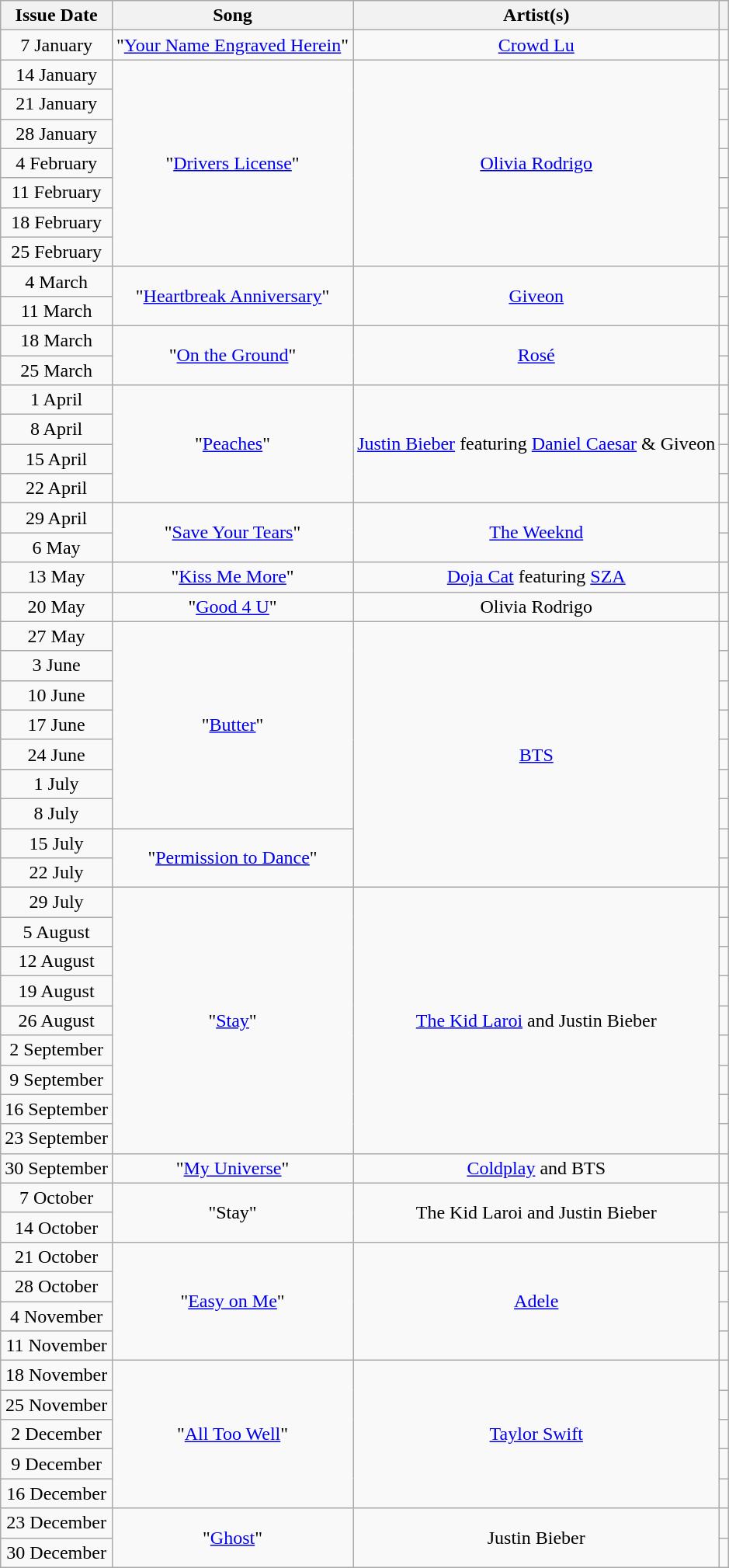<table class="wikitable" style="text-align: center;">
<tr>
<th style="text-align: center;">Issue Date</th>
<th style="text-align: center;">Song</th>
<th style="text-align: center;">Artist(s)</th>
<th style="text-align: center;"></th>
</tr>
<tr>
<td>7 January</td>
<td>"<a href='#'>Your Name Engraved Herein</a>"</td>
<td><a href='#'>Crowd Lu</a></td>
<td></td>
</tr>
<tr>
<td>14 January</td>
<td rowspan="7">"<a href='#'>Drivers License</a>"</td>
<td rowspan="7"><a href='#'>Olivia Rodrigo</a></td>
<td></td>
</tr>
<tr>
<td>21 January</td>
<td></td>
</tr>
<tr>
<td>28 January</td>
<td></td>
</tr>
<tr>
<td>4 February</td>
<td></td>
</tr>
<tr>
<td>11 February</td>
<td></td>
</tr>
<tr>
<td>18 February</td>
<td></td>
</tr>
<tr>
<td>25 February</td>
<td></td>
</tr>
<tr>
<td>4 March</td>
<td rowspan=2>"<a href='#'>Heartbreak Anniversary</a>"</td>
<td rowspan=2><a href='#'>Giveon</a></td>
<td></td>
</tr>
<tr>
<td>11 March</td>
<td></td>
</tr>
<tr>
<td>18 March</td>
<td rowspan="2">"<a href='#'>On the Ground</a>"</td>
<td rowspan="2"><a href='#'>Rosé</a></td>
<td></td>
</tr>
<tr>
<td>25 March</td>
<td></td>
</tr>
<tr>
<td>1 April</td>
<td rowspan="4">"<a href='#'>Peaches</a>"</td>
<td rowspan="4"><a href='#'>Justin Bieber</a> featuring <a href='#'>Daniel Caesar</a> & Giveon</td>
<td></td>
</tr>
<tr>
<td>8 April</td>
<td></td>
</tr>
<tr>
<td>15 April</td>
<td></td>
</tr>
<tr>
<td>22 April</td>
<td></td>
</tr>
<tr>
<td>29 April</td>
<td rowspan="2">"<a href='#'>Save Your Tears</a>"</td>
<td rowspan="2"><a href='#'>The Weeknd</a></td>
<td></td>
</tr>
<tr>
<td>6 May</td>
<td></td>
</tr>
<tr>
<td>13 May</td>
<td>"<a href='#'>Kiss Me More</a>"</td>
<td><a href='#'>Doja Cat</a> featuring <a href='#'>SZA</a></td>
<td></td>
</tr>
<tr>
<td>20 May</td>
<td>"<a href='#'>Good 4 U</a>"</td>
<td>Olivia Rodrigo</td>
<td></td>
</tr>
<tr>
<td>27 May</td>
<td rowspan="7">"<a href='#'>Butter</a>"</td>
<td rowspan="9"><a href='#'>BTS</a></td>
<td></td>
</tr>
<tr>
<td>3 June</td>
<td></td>
</tr>
<tr>
<td>10 June</td>
<td></td>
</tr>
<tr>
<td>17 June</td>
<td></td>
</tr>
<tr>
<td>24 June</td>
<td></td>
</tr>
<tr>
<td>1 July</td>
<td></td>
</tr>
<tr>
<td>8 July</td>
<td></td>
</tr>
<tr>
<td>15 July</td>
<td rowspan="2">"<a href='#'>Permission to Dance</a>"</td>
<td></td>
</tr>
<tr>
<td>22 July</td>
<td></td>
</tr>
<tr>
<td>29 July</td>
<td rowspan="9">"<a href='#'>Stay</a>"</td>
<td rowspan="9"><a href='#'>The Kid Laroi</a> and Justin Bieber</td>
<td></td>
</tr>
<tr>
<td>5 August</td>
<td></td>
</tr>
<tr>
<td>12 August</td>
<td></td>
</tr>
<tr>
<td>19 August</td>
<td></td>
</tr>
<tr>
<td>26 August</td>
<td></td>
</tr>
<tr>
<td>2 September</td>
<td></td>
</tr>
<tr>
<td>9 September</td>
<td></td>
</tr>
<tr>
<td>16 September</td>
<td></td>
</tr>
<tr>
<td>23 September</td>
<td></td>
</tr>
<tr>
<td>30 September</td>
<td>"<a href='#'>My Universe</a>"</td>
<td><a href='#'>Coldplay</a> and BTS</td>
<td></td>
</tr>
<tr>
<td>7 October</td>
<td rowspan="2">"Stay"</td>
<td rowspan="2">The Kid Laroi and Justin Bieber</td>
<td></td>
</tr>
<tr>
<td>14 October</td>
<td></td>
</tr>
<tr>
<td>21 October</td>
<td rowspan="4">"<a href='#'>Easy on Me</a>"</td>
<td rowspan="4"><a href='#'>Adele</a></td>
<td></td>
</tr>
<tr>
<td>28 October</td>
<td></td>
</tr>
<tr>
<td>4 November</td>
<td></td>
</tr>
<tr>
<td>11 November</td>
<td></td>
</tr>
<tr>
<td>18 November</td>
<td rowspan="5">"<a href='#'>All Too Well</a>"</td>
<td rowspan="5"><a href='#'>Taylor Swift</a></td>
<td></td>
</tr>
<tr>
<td>25 November</td>
<td></td>
</tr>
<tr>
<td>2 December</td>
<td></td>
</tr>
<tr>
<td>9 December</td>
<td></td>
</tr>
<tr>
<td>16 December</td>
<td></td>
</tr>
<tr>
<td>23 December</td>
<td rowspan="2">"<a href='#'>Ghost</a>"</td>
<td rowspan="2">Justin Bieber</td>
<td></td>
</tr>
<tr>
<td>30 December</td>
<td></td>
</tr>
</table>
